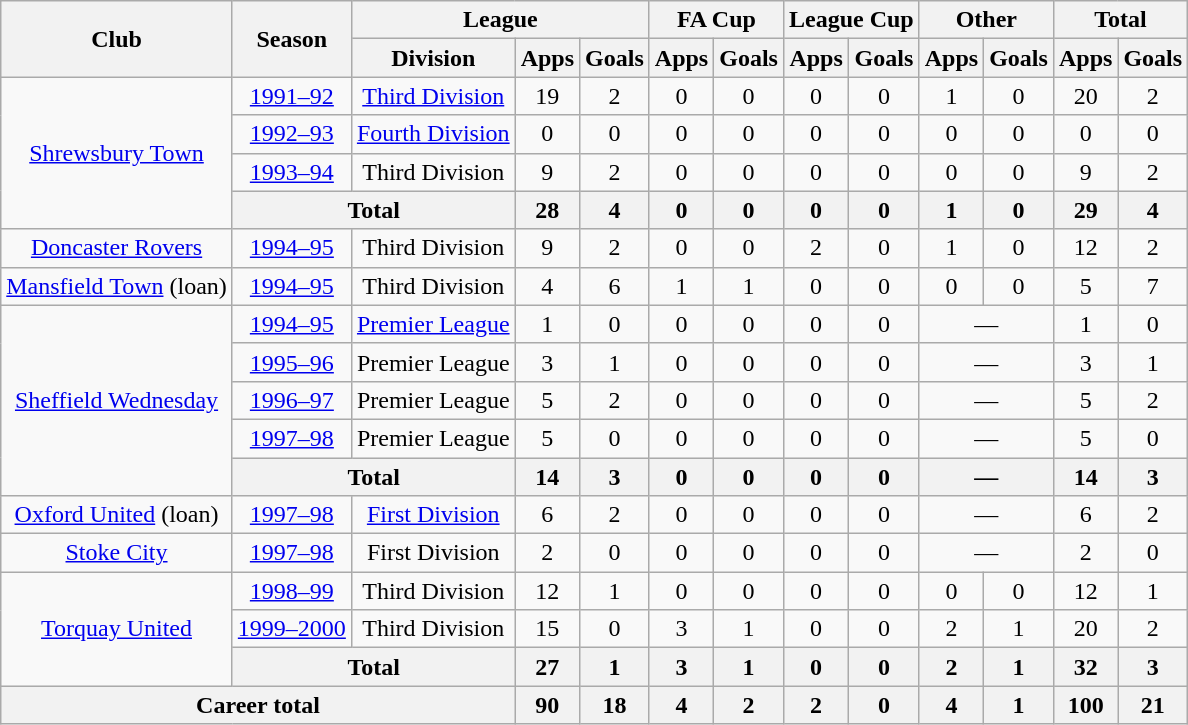<table class="wikitable" style="text-align: center;">
<tr>
<th rowspan="2">Club</th>
<th rowspan="2">Season</th>
<th colspan="3">League</th>
<th colspan="2">FA Cup</th>
<th colspan="2">League Cup</th>
<th colspan="2">Other</th>
<th colspan="2">Total</th>
</tr>
<tr>
<th>Division</th>
<th>Apps</th>
<th>Goals</th>
<th>Apps</th>
<th>Goals</th>
<th>Apps</th>
<th>Goals</th>
<th>Apps</th>
<th>Goals</th>
<th>Apps</th>
<th>Goals</th>
</tr>
<tr>
<td rowspan="4"><a href='#'>Shrewsbury Town</a></td>
<td><a href='#'>1991–92</a></td>
<td><a href='#'>Third Division</a></td>
<td>19</td>
<td>2</td>
<td>0</td>
<td>0</td>
<td>0</td>
<td>0</td>
<td>1</td>
<td>0</td>
<td>20</td>
<td>2</td>
</tr>
<tr>
<td><a href='#'>1992–93</a></td>
<td><a href='#'>Fourth Division</a></td>
<td>0</td>
<td>0</td>
<td>0</td>
<td>0</td>
<td>0</td>
<td>0</td>
<td>0</td>
<td>0</td>
<td>0</td>
<td>0</td>
</tr>
<tr>
<td><a href='#'>1993–94</a></td>
<td>Third Division</td>
<td>9</td>
<td>2</td>
<td>0</td>
<td>0</td>
<td>0</td>
<td>0</td>
<td>0</td>
<td>0</td>
<td>9</td>
<td>2</td>
</tr>
<tr>
<th colspan=2>Total</th>
<th>28</th>
<th>4</th>
<th>0</th>
<th>0</th>
<th>0</th>
<th>0</th>
<th>1</th>
<th>0</th>
<th>29</th>
<th>4</th>
</tr>
<tr>
<td><a href='#'>Doncaster Rovers</a></td>
<td><a href='#'>1994–95</a></td>
<td>Third Division</td>
<td>9</td>
<td>2</td>
<td>0</td>
<td>0</td>
<td>2</td>
<td>0</td>
<td>1</td>
<td>0</td>
<td>12</td>
<td>2</td>
</tr>
<tr>
<td><a href='#'>Mansfield Town</a> (loan)</td>
<td><a href='#'>1994–95</a></td>
<td>Third Division</td>
<td>4</td>
<td>6</td>
<td>1</td>
<td>1</td>
<td>0</td>
<td>0</td>
<td>0</td>
<td>0</td>
<td>5</td>
<td>7</td>
</tr>
<tr>
<td rowspan="5"><a href='#'>Sheffield Wednesday</a></td>
<td><a href='#'>1994–95</a></td>
<td><a href='#'>Premier League</a></td>
<td>1</td>
<td>0</td>
<td>0</td>
<td>0</td>
<td>0</td>
<td>0</td>
<td colspan=2>—</td>
<td>1</td>
<td>0</td>
</tr>
<tr>
<td><a href='#'>1995–96</a></td>
<td>Premier League</td>
<td>3</td>
<td>1</td>
<td>0</td>
<td>0</td>
<td>0</td>
<td>0</td>
<td colspan=2>—</td>
<td>3</td>
<td>1</td>
</tr>
<tr>
<td><a href='#'>1996–97</a></td>
<td>Premier League</td>
<td>5</td>
<td>2</td>
<td>0</td>
<td>0</td>
<td>0</td>
<td>0</td>
<td colspan=2>—</td>
<td>5</td>
<td>2</td>
</tr>
<tr>
<td><a href='#'>1997–98</a></td>
<td>Premier League</td>
<td>5</td>
<td>0</td>
<td>0</td>
<td>0</td>
<td>0</td>
<td>0</td>
<td colspan=2>—</td>
<td>5</td>
<td>0</td>
</tr>
<tr>
<th colspan=2>Total</th>
<th>14</th>
<th>3</th>
<th>0</th>
<th>0</th>
<th>0</th>
<th>0</th>
<th colspan=2>—</th>
<th>14</th>
<th>3</th>
</tr>
<tr>
<td><a href='#'>Oxford United</a> (loan)</td>
<td><a href='#'>1997–98</a></td>
<td><a href='#'>First Division</a></td>
<td>6</td>
<td>2</td>
<td>0</td>
<td>0</td>
<td>0</td>
<td>0</td>
<td colspan=2>—</td>
<td>6</td>
<td>2</td>
</tr>
<tr>
<td><a href='#'>Stoke City</a></td>
<td><a href='#'>1997–98</a></td>
<td>First Division</td>
<td>2</td>
<td>0</td>
<td>0</td>
<td>0</td>
<td>0</td>
<td>0</td>
<td colspan=2>—</td>
<td>2</td>
<td>0</td>
</tr>
<tr>
<td rowspan="3"><a href='#'>Torquay United</a></td>
<td><a href='#'>1998–99</a></td>
<td>Third Division</td>
<td>12</td>
<td>1</td>
<td>0</td>
<td>0</td>
<td>0</td>
<td>0</td>
<td>0</td>
<td>0</td>
<td>12</td>
<td>1</td>
</tr>
<tr>
<td><a href='#'>1999–2000</a></td>
<td>Third Division</td>
<td>15</td>
<td>0</td>
<td>3</td>
<td>1</td>
<td>0</td>
<td>0</td>
<td>2</td>
<td>1</td>
<td>20</td>
<td>2</td>
</tr>
<tr>
<th colspan=2>Total</th>
<th>27</th>
<th>1</th>
<th>3</th>
<th>1</th>
<th>0</th>
<th>0</th>
<th>2</th>
<th>1</th>
<th>32</th>
<th>3</th>
</tr>
<tr>
<th colspan="3">Career total</th>
<th>90</th>
<th>18</th>
<th>4</th>
<th>2</th>
<th>2</th>
<th>0</th>
<th>4</th>
<th>1</th>
<th>100</th>
<th>21</th>
</tr>
</table>
